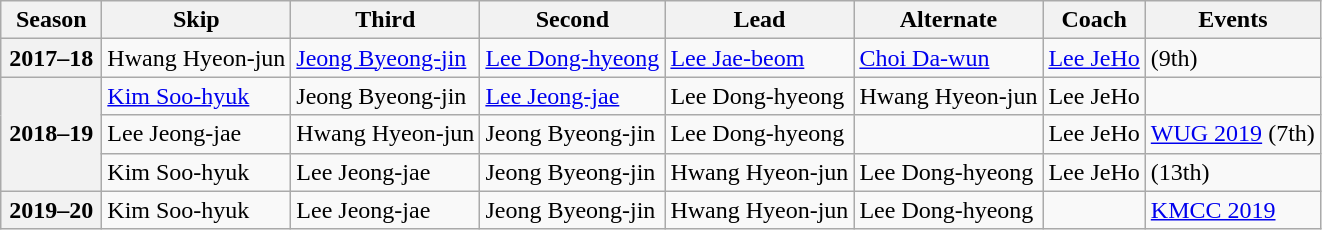<table class="wikitable">
<tr>
<th scope="col" width=60>Season</th>
<th scope="col">Skip</th>
<th scope="col">Third</th>
<th scope="col">Second</th>
<th scope="col">Lead</th>
<th scope="col">Alternate</th>
<th scope="col">Coach</th>
<th scope="col">Events</th>
</tr>
<tr>
<th scope="row">2017–18</th>
<td>Hwang Hyeon-jun</td>
<td><a href='#'>Jeong Byeong-jin</a></td>
<td><a href='#'>Lee Dong-hyeong</a></td>
<td><a href='#'>Lee Jae-beom</a></td>
<td><a href='#'>Choi Da-wun</a></td>
<td><a href='#'>Lee JeHo</a></td>
<td> (9th)</td>
</tr>
<tr>
<th scope="row" rowspan=3>2018–19</th>
<td><a href='#'>Kim Soo-hyuk</a></td>
<td>Jeong Byeong-jin</td>
<td><a href='#'>Lee Jeong-jae</a></td>
<td>Lee Dong-hyeong</td>
<td>Hwang Hyeon-jun</td>
<td>Lee JeHo</td>
<td> </td>
</tr>
<tr>
<td>Lee Jeong-jae</td>
<td>Hwang Hyeon-jun</td>
<td>Jeong Byeong-jin</td>
<td>Lee Dong-hyeong</td>
<td></td>
<td>Lee JeHo</td>
<td><a href='#'>WUG 2019</a> (7th)</td>
</tr>
<tr>
<td>Kim Soo-hyuk</td>
<td>Lee Jeong-jae</td>
<td>Jeong Byeong-jin</td>
<td>Hwang Hyeon-jun</td>
<td>Lee Dong-hyeong</td>
<td>Lee JeHo</td>
<td> (13th)</td>
</tr>
<tr>
<th scope="row">2019–20</th>
<td>Kim Soo-hyuk</td>
<td>Lee Jeong-jae</td>
<td>Jeong Byeong-jin</td>
<td>Hwang Hyeon-jun</td>
<td>Lee Dong-hyeong</td>
<td></td>
<td><a href='#'>KMCC 2019</a> </td>
</tr>
</table>
